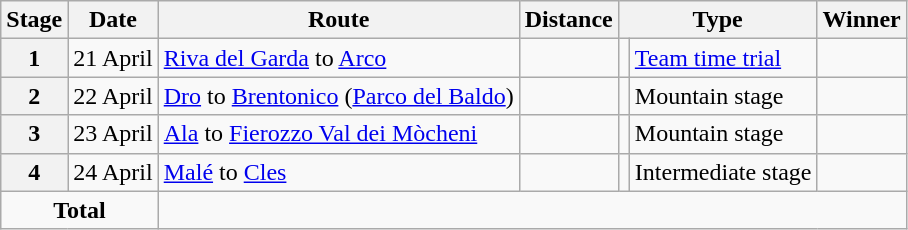<table class="wikitable">
<tr>
<th>Stage</th>
<th>Date</th>
<th>Route</th>
<th>Distance</th>
<th colspan=2>Type</th>
<th>Winner</th>
</tr>
<tr>
<th>1</th>
<td>21 April</td>
<td><a href='#'>Riva del Garda</a> to <a href='#'>Arco</a></td>
<td></td>
<td></td>
<td><a href='#'>Team time trial</a></td>
<td></td>
</tr>
<tr>
<th>2</th>
<td>22 April</td>
<td><a href='#'>Dro</a> to <a href='#'>Brentonico</a> (<a href='#'>Parco del Baldo</a>)</td>
<td></td>
<td></td>
<td>Mountain stage</td>
<td></td>
</tr>
<tr>
<th>3</th>
<td>23 April</td>
<td><a href='#'>Ala</a> to <a href='#'>Fierozzo Val dei Mòcheni</a></td>
<td></td>
<td></td>
<td>Mountain stage</td>
<td></td>
</tr>
<tr>
<th>4</th>
<td>24 April</td>
<td><a href='#'>Malé</a> to <a href='#'>Cles</a></td>
<td></td>
<td></td>
<td>Intermediate stage</td>
<td></td>
</tr>
<tr>
<td colspan="2" style="text-align:center;"><strong>Total</strong></td>
<td colspan="6" style="text-align:center;"></td>
</tr>
</table>
